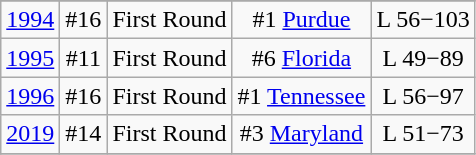<table class="wikitable" style="text-align:center">
<tr>
</tr>
<tr>
<td rowspan=1><a href='#'>1994</a></td>
<td>#16</td>
<td>First Round</td>
<td>#1 <a href='#'>Purdue</a></td>
<td>L 56−103</td>
</tr>
<tr style="text-align:center;">
<td rowspan=1><a href='#'>1995</a></td>
<td>#11</td>
<td>First Round</td>
<td>#6 <a href='#'>Florida</a></td>
<td>L 49−89</td>
</tr>
<tr style="text-align:center;">
<td rowspan=1><a href='#'>1996</a></td>
<td>#16</td>
<td>First Round</td>
<td>#1 <a href='#'>Tennessee</a></td>
<td>L 56−97</td>
</tr>
<tr style="text-align:center;">
<td rowspan=1><a href='#'>2019</a></td>
<td>#14</td>
<td>First Round</td>
<td>#3 <a href='#'>Maryland</a></td>
<td>L 51−73</td>
</tr>
<tr style="text-align:center;">
</tr>
</table>
